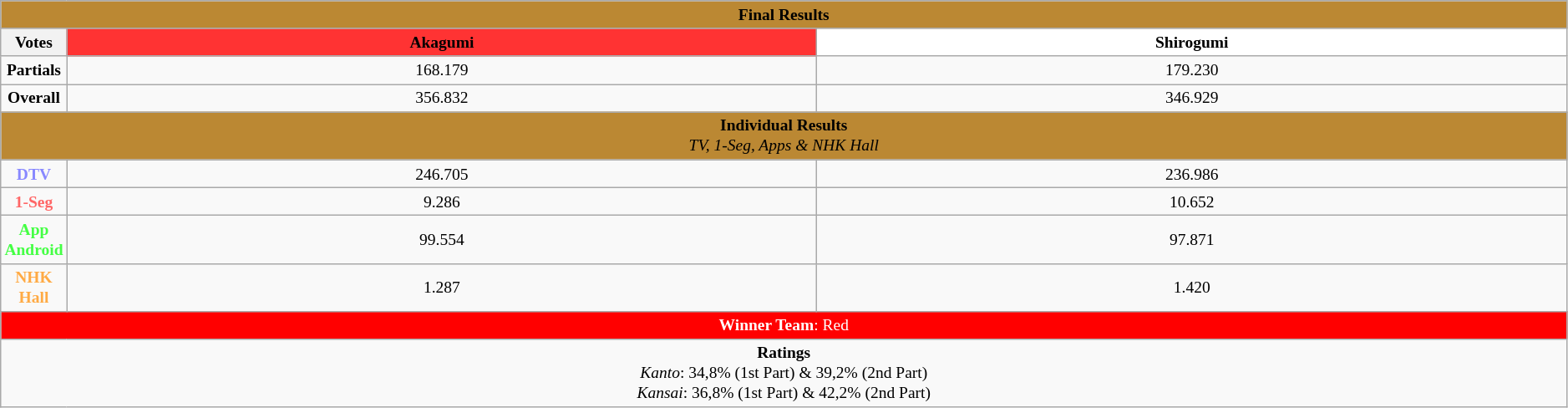<table class="wikitable" style="font-size:small; text-align:center">
<tr>
<th colspan="4" style="background: #b83; wid: 50%;"><strong>Final Results</strong></th>
</tr>
<tr>
<th style="background: #White; wid: 50%;">Votes</th>
<th style="background: #f33; width: 50%;">Akagumi</th>
<th style="background: #fff; width: 50%;">Shirogumi</th>
</tr>
<tr>
<td><strong>Partials</strong></td>
<td>168.179</td>
<td>179.230</td>
</tr>
<tr>
<td><strong>Overall</strong></td>
<td>356.832</td>
<td>346.929</td>
</tr>
<tr>
<td colspan="4" style="background: #b83;"><strong>Individual Results</strong><br><em>TV, 1-Seg, Apps & NHK Hall</em></td>
</tr>
<tr>
<td style="color: #88f;"><strong>DTV</strong></td>
<td>246.705</td>
<td>236.986</td>
</tr>
<tr>
<td style="color: #f66;"><strong>1-Seg</strong></td>
<td>9.286</td>
<td>10.652</td>
</tr>
<tr>
<td style="color: #4f4;"><strong>App Android</strong></td>
<td>99.554</td>
<td>97.871</td>
</tr>
<tr>
<td style="color: #fa4;"><strong>NHK Hall</strong></td>
<td>1.287</td>
<td>1.420</td>
</tr>
<tr>
<td colspan="3" style="background: red; color: white"><strong>Winner Team</strong>: Red</td>
</tr>
<tr>
<td Colspan="3"><strong>Ratings</strong><br><em>Kanto</em>: 34,8% (1st Part) & 39,2% (2nd Part)<br><em>Kansai</em>: 36,8% (1st Part) & 42,2% (2nd Part)</td>
</tr>
</table>
